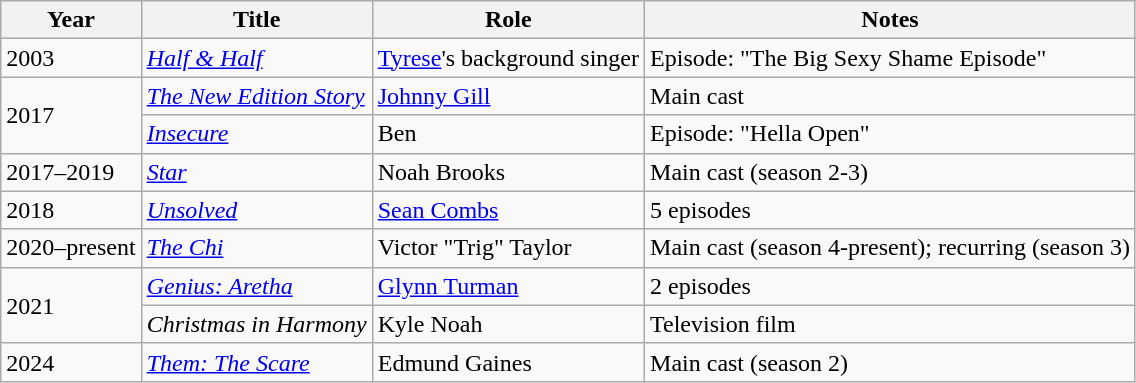<table class="wikitable sortable">
<tr>
<th>Year</th>
<th>Title</th>
<th>Role</th>
<th class="unsortable">Notes</th>
</tr>
<tr>
<td>2003</td>
<td><em><a href='#'>Half & Half</a></em></td>
<td><a href='#'>Tyrese</a>'s background singer</td>
<td>Episode: "The Big Sexy Shame Episode"</td>
</tr>
<tr>
<td rowspan="2">2017</td>
<td><em><a href='#'>The New Edition Story</a></em></td>
<td><a href='#'>Johnny Gill</a></td>
<td>Main cast</td>
</tr>
<tr>
<td><em><a href='#'>Insecure</a></em></td>
<td>Ben</td>
<td>Episode: "Hella Open"</td>
</tr>
<tr>
<td>2017–2019</td>
<td><em><a href='#'>Star</a></em></td>
<td>Noah Brooks</td>
<td>Main cast (season 2-3)</td>
</tr>
<tr>
<td>2018</td>
<td><em><a href='#'>Unsolved</a></em></td>
<td><a href='#'>Sean Combs</a></td>
<td>5 episodes</td>
</tr>
<tr>
<td>2020–present</td>
<td><em><a href='#'>The Chi</a></em></td>
<td>Victor "Trig" Taylor</td>
<td>Main cast (season 4-present); recurring (season 3)</td>
</tr>
<tr>
<td rowspan="2">2021</td>
<td><em><a href='#'>Genius: Aretha</a></em></td>
<td><a href='#'>Glynn Turman</a></td>
<td>2 episodes</td>
</tr>
<tr>
<td><em>Christmas in Harmony</em></td>
<td>Kyle Noah</td>
<td>Television film</td>
</tr>
<tr>
<td>2024</td>
<td><em><a href='#'>Them: The Scare</a></em></td>
<td>Edmund Gaines</td>
<td>Main cast (season 2)</td>
</tr>
</table>
